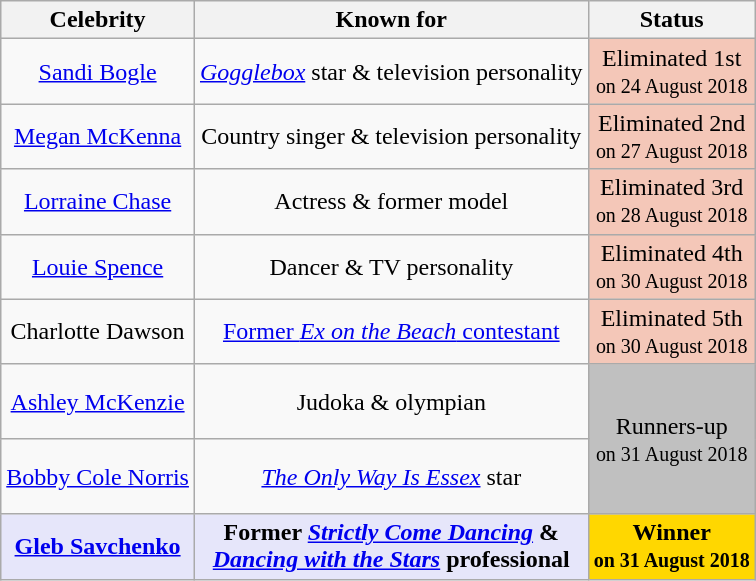<table class="wikitable" style="margin: auto; text-align: center">
<tr>
<th>Celebrity</th>
<th>Known for</th>
<th>Status</th>
</tr>
<tr>
<td><a href='#'>Sandi Bogle</a></td>
<td><em><a href='#'>Gogglebox</a></em> star & television personality</td>
<td style="background:#f4c7b8;">Eliminated 1st<br><small>on 24 August 2018</small></td>
</tr>
<tr>
<td><a href='#'>Megan McKenna</a></td>
<td>Country singer & television personality</td>
<td style="background:#f4c7b8;">Eliminated 2nd<br><small>on 27 August 2018</small></td>
</tr>
<tr>
<td><a href='#'>Lorraine Chase</a></td>
<td>Actress & former model</td>
<td style="background:#f4c7b8;">Eliminated 3rd<br><small>on 28 August 2018</small></td>
</tr>
<tr>
<td><a href='#'>Louie Spence</a></td>
<td>Dancer & TV personality</td>
<td style="background:#f4c7b8;">Eliminated 4th<br><small>on 30 August 2018</small></td>
</tr>
<tr>
<td>Charlotte Dawson</td>
<td><a href='#'>Former <em>Ex on the Beach</em> contestant</a></td>
<td style="background:#f4c7b8;">Eliminated 5th<br><small>on 30 August 2018</small></td>
</tr>
<tr style="height:50px">
<td><a href='#'>Ashley McKenzie</a></td>
<td>Judoka & olympian</td>
<td style=background:silver rowspan=2>Runners-up<br><small>on 31 August 2018</small></td>
</tr>
<tr style="height:50px">
<td><a href='#'>Bobby Cole Norris</a></td>
<td><em><a href='#'>The Only Way Is Essex</a></em> star</td>
</tr>
<tr>
<td style="background:lavender;"><strong><a href='#'>Gleb Savchenko</a></strong></td>
<td style="background:lavender;"><strong>Former <em><a href='#'>Strictly Come Dancing</a></em> & <br><em><a href='#'>Dancing with the Stars</a></em> professional</strong></td>
<td style=background:gold><strong>Winner<br><small>on 31 August 2018</small></strong></td>
</tr>
</table>
